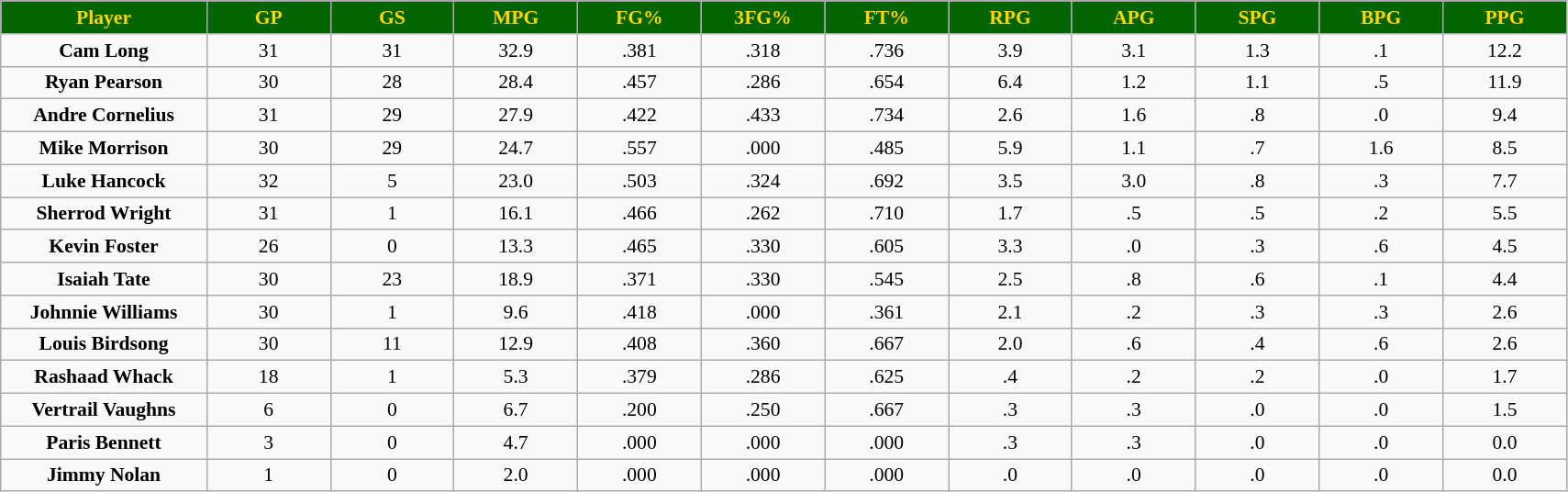<table class="wikitable sortable" style="font-size: 90%">
<tr>
<th style="background:#006400;color:#FFD700;" width="10%">Player</th>
<th style="background:#006400;color:#FFD700;" width="6%">GP</th>
<th style="background:#006400;color:#FFD700;" width="6%">GS</th>
<th style="background:#006400;color:#FFD700;" width="6%">MPG</th>
<th style="background:#006400;color:#FFD700;" width="6%">FG%</th>
<th style="background:#006400;color:#FFD700;" width="6%">3FG%</th>
<th style="background:#006400;color:#FFD700;" width="6%">FT%</th>
<th style="background:#006400;color:#FFD700;" width="6%">RPG</th>
<th style="background:#006400;color:#FFD700;" width="6%">APG</th>
<th style="background:#006400;color:#FFD700;" width="6%">SPG</th>
<th style="background:#006400;color:#FFD700;" width="6%">BPG</th>
<th style="background:#006400;color:#FFD700;" width="6%">PPG</th>
</tr>
<tr align="center" bgcolor="">
<td><strong>Cam Long</strong></td>
<td>31</td>
<td>31</td>
<td>32.9</td>
<td>.381</td>
<td>.318</td>
<td>.736</td>
<td>3.9</td>
<td>3.1</td>
<td>1.3</td>
<td>.1</td>
<td>12.2</td>
</tr>
<tr align="center" bgcolor="">
<td><strong>Ryan Pearson</strong></td>
<td>30</td>
<td>28</td>
<td>28.4</td>
<td>.457</td>
<td>.286</td>
<td>.654</td>
<td>6.4</td>
<td>1.2</td>
<td>1.1</td>
<td>.5</td>
<td>11.9</td>
</tr>
<tr align="center" bgcolor="">
<td><strong>Andre Cornelius</strong></td>
<td>31</td>
<td>29</td>
<td>27.9</td>
<td>.422</td>
<td>.433</td>
<td>.734</td>
<td>2.6</td>
<td>1.6</td>
<td>.8</td>
<td>.0</td>
<td>9.4</td>
</tr>
<tr align="center" bgcolor="">
<td><strong>Mike Morrison</strong></td>
<td>30</td>
<td>29</td>
<td>24.7</td>
<td>.557</td>
<td>.000</td>
<td>.485</td>
<td>5.9</td>
<td>1.1</td>
<td>.7</td>
<td>1.6</td>
<td>8.5</td>
</tr>
<tr align="center" bgcolor="">
<td><strong>Luke Hancock</strong></td>
<td>32</td>
<td>5</td>
<td>23.0</td>
<td>.503</td>
<td>.324</td>
<td>.692</td>
<td>3.5</td>
<td>3.0</td>
<td>.8</td>
<td>.3</td>
<td>7.7</td>
</tr>
<tr align="center" bgcolor="">
<td><strong>Sherrod Wright</strong></td>
<td>31</td>
<td>1</td>
<td>16.1</td>
<td>.466</td>
<td>.262</td>
<td>.710</td>
<td>1.7</td>
<td>.5</td>
<td>.5</td>
<td>.2</td>
<td>5.5</td>
</tr>
<tr align="center" bgcolor="">
<td><strong>Kevin Foster</strong></td>
<td>26</td>
<td>0</td>
<td>13.3</td>
<td>.465</td>
<td>.330</td>
<td>.605</td>
<td>3.3</td>
<td>.0</td>
<td>.3</td>
<td>.6</td>
<td>4.5</td>
</tr>
<tr align="center" bgcolor="">
<td><strong>Isaiah Tate</strong></td>
<td>30</td>
<td>23</td>
<td>18.9</td>
<td>.371</td>
<td>.330</td>
<td>.545</td>
<td>2.5</td>
<td>.8</td>
<td>.6</td>
<td>.1</td>
<td>4.4</td>
</tr>
<tr align="center" bgcolor="">
<td><strong>Johnnie Williams</strong></td>
<td>30</td>
<td>1</td>
<td>9.6</td>
<td>.418</td>
<td>.000</td>
<td>.361</td>
<td>2.1</td>
<td>.2</td>
<td>.3</td>
<td>.3</td>
<td>2.6</td>
</tr>
<tr align="center" bgcolor="">
<td><strong>Louis Birdsong</strong></td>
<td>30</td>
<td>11</td>
<td>12.9</td>
<td>.408</td>
<td>.360</td>
<td>.667</td>
<td>2.0</td>
<td>.6</td>
<td>.4</td>
<td>.6</td>
<td>2.6</td>
</tr>
<tr align="center" bgcolor="">
<td><strong>Rashaad Whack</strong></td>
<td>18</td>
<td>1</td>
<td>5.3</td>
<td>.379</td>
<td>.286</td>
<td>.625</td>
<td>.4</td>
<td>.2</td>
<td>.2</td>
<td>.0</td>
<td>1.7</td>
</tr>
<tr align="center" bgcolor="">
<td><strong>Vertrail Vaughns</strong></td>
<td>6</td>
<td>0</td>
<td>6.7</td>
<td>.200</td>
<td>.250</td>
<td>.667</td>
<td>.3</td>
<td>.3</td>
<td>.0</td>
<td>.0</td>
<td>1.5</td>
</tr>
<tr align="center" bgcolor="">
<td><strong>Paris Bennett</strong></td>
<td>3</td>
<td>0</td>
<td>4.7</td>
<td>.000</td>
<td>.000</td>
<td>.000</td>
<td>.3</td>
<td>.3</td>
<td>.0</td>
<td>.0</td>
<td>0.0</td>
</tr>
<tr align="center" bgcolor="">
<td><strong>Jimmy Nolan</strong></td>
<td>1</td>
<td>0</td>
<td>2.0</td>
<td>.000</td>
<td>.000</td>
<td>.000</td>
<td>.0</td>
<td>.0</td>
<td>.0</td>
<td>.0</td>
<td>0.0</td>
</tr>
</table>
